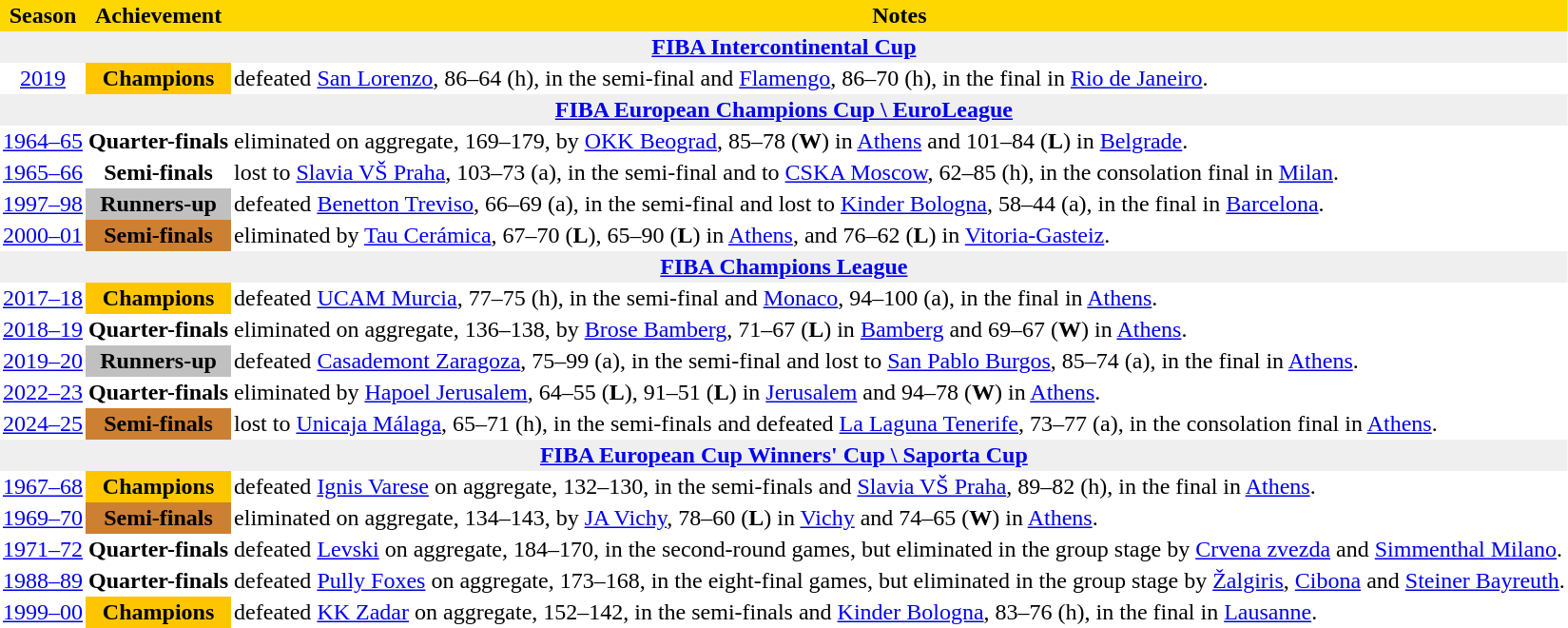<table class="toccolours" border="0" cellpadding="2" cellspacing="0" align="left" style="margin:0.5em">
<tr bgcolor="#FFD700">
<th>Season</th>
<th>Achievement</th>
<th>Notes</th>
</tr>
<tr>
<th bgcolor="#efefef" colspan="4"><a href='#'>FIBA Intercontinental Cup</a></th>
</tr>
<tr>
<td align="center"><a href='#'>2019</a></td>
<td align="center" bgcolor="#ffc600"><strong>Champions</strong></td>
<td align="left">defeated <a href='#'>San Lorenzo</a>, 86–64 (h), in the semi-final and <a href='#'>Flamengo</a>, 86–70 (h), in the final in <a href='#'>Rio de Janeiro</a>.</td>
</tr>
<tr>
<th bgcolor="#efefef" colspan="4"><a href='#'>FIBA European Champions Cup \ EuroLeague</a></th>
</tr>
<tr>
<td align="center"><a href='#'>1964–65</a></td>
<td align="center"><strong>Quarter-finals</strong></td>
<td align="left">eliminated on aggregate, 169–179, by <a href='#'>OKK Beograd</a>, 85–78 (<strong>W</strong>) in <a href='#'>Athens</a> and 101–84 (<strong>L</strong>) in <a href='#'>Belgrade</a>.</td>
</tr>
<tr>
<td align="center"><a href='#'>1965–66</a></td>
<td align="center"><strong>Semi-finals</strong></td>
<td align="left">lost to <a href='#'>Slavia VŠ Praha</a>, 103–73 (a), in the semi-final and to <a href='#'>CSKA Moscow</a>, 62–85 (h), in the consolation final in <a href='#'>Milan</a>.</td>
</tr>
<tr>
<td align="center"><a href='#'>1997–98</a></td>
<td align="center" bgcolor=#C0C0C0><strong>Runners-up</strong></td>
<td align="left">defeated <a href='#'>Benetton Treviso</a>, 66–69 (a), in the semi-final and lost to <a href='#'>Kinder Bologna</a>, 58–44 (a), in the final in <a href='#'>Barcelona</a>.</td>
</tr>
<tr>
<td align="center"><a href='#'>2000–01</a></td>
<td align="center" bgcolor= #CD7F32><strong>Semi-finals</strong></td>
<td align="left">eliminated by <a href='#'>Tau Cerámica</a>, 67–70 (<strong>L</strong>), 65–90 (<strong>L</strong>) in <a href='#'>Athens</a>, and 76–62 (<strong>L</strong>) in <a href='#'>Vitoria-Gasteiz</a>.</td>
</tr>
<tr>
<th bgcolor="#efefef" colspan="4"><a href='#'>FIBA Champions League</a></th>
</tr>
<tr>
<td align="center"><a href='#'>2017–18</a></td>
<td align="center" bgcolor="#ffc600"><strong>Champions</strong></td>
<td align="left">defeated <a href='#'>UCAM Murcia</a>, 77–75 (h), in the semi-final and <a href='#'>Monaco</a>, 94–100 (a), in the final in <a href='#'>Athens</a>.</td>
</tr>
<tr>
<td align="center"><a href='#'>2018–19</a></td>
<td align="center"><strong>Quarter-finals</strong></td>
<td align="left">eliminated on aggregate, 136–138, by <a href='#'>Brose Bamberg</a>, 71–67 (<strong>L</strong>) in <a href='#'>Bamberg</a> and 69–67 (<strong>W</strong>) in <a href='#'>Athens</a>.</td>
</tr>
<tr>
<td align="center"><a href='#'>2019–20</a></td>
<td align="center" bgcolor=#C0C0C0><strong>Runners-up</strong></td>
<td align="left">defeated <a href='#'>Casademont Zaragoza</a>, 75–99 (a), in the semi-final and lost to <a href='#'>San Pablo Burgos</a>, 85–74 (a), in the final in <a href='#'>Athens</a>.</td>
</tr>
<tr>
<td align="center"><a href='#'>2022–23</a></td>
<td align="center"><strong>Quarter-finals</strong></td>
<td align="left">eliminated by <a href='#'>Hapoel Jerusalem</a>, 64–55 (<strong>L</strong>), 91–51 (<strong>L</strong>) in <a href='#'>Jerusalem</a> and 94–78 (<strong>W</strong>) in <a href='#'>Athens</a>.</td>
</tr>
<tr>
<td align="center"><a href='#'>2024–25</a></td>
<td align="center" bgcolor= #CD7F32><strong>Semi-finals</strong></td>
<td align="left">lost to <a href='#'>Unicaja Málaga</a>, 65–71 (h), in the semi-finals and defeated <a href='#'>La Laguna Tenerife</a>, 73–77 (a), in the consolation final in <a href='#'>Athens</a>.</td>
</tr>
<tr>
<th bgcolor="#efefef" colspan="4"><a href='#'>FIBA European Cup Winners' Cup \ Saporta Cup</a></th>
</tr>
<tr>
<td align="center"><a href='#'>1967–68</a></td>
<td align="center" bgcolor="#ffc600"><strong>Champions</strong></td>
<td align="left">defeated <a href='#'>Ignis Varese</a> on aggregate, 132–130, in the semi-finals and <a href='#'>Slavia VŠ Praha</a>, 89–82 (h), in the final in <a href='#'>Athens</a>.</td>
</tr>
<tr>
<td align="center"><a href='#'>1969–70</a></td>
<td align="center" bgcolor= #CD7F32><strong>Semi-finals</strong></td>
<td align="left">eliminated on aggregate, 134–143, by <a href='#'>JA Vichy</a>, 78–60 (<strong>L</strong>) in <a href='#'>Vichy</a> and 74–65 (<strong>W</strong>) in <a href='#'>Athens</a>.</td>
</tr>
<tr>
<td align="center"><a href='#'>1971–72</a></td>
<td align="center"><strong>Quarter-finals</strong></td>
<td align="left">defeated <a href='#'>Levski</a> on aggregate, 184–170, in the second-round games, but eliminated in the group stage by <a href='#'>Crvena zvezda</a> and <a href='#'>Simmenthal Milano</a>.</td>
</tr>
<tr>
<td align="center"><a href='#'>1988–89</a></td>
<td align="center"><strong>Quarter-finals</strong></td>
<td align="left">defeated <a href='#'>Pully Foxes</a> on aggregate, 173–168, in the eight-final games, but eliminated in the group stage by <a href='#'>Žalgiris</a>, <a href='#'>Cibona</a> and <a href='#'>Steiner Bayreuth</a>.</td>
</tr>
<tr>
<td align="center"><a href='#'>1999–00</a></td>
<td align="center" bgcolor="#ffc600"><strong>Champions</strong></td>
<td align="left">defeated <a href='#'>KK Zadar</a> on aggregate, 152–142, in the semi-finals and <a href='#'>Kinder Bologna</a>, 83–76 (h), in the final in <a href='#'>Lausanne</a>.</td>
</tr>
</table>
